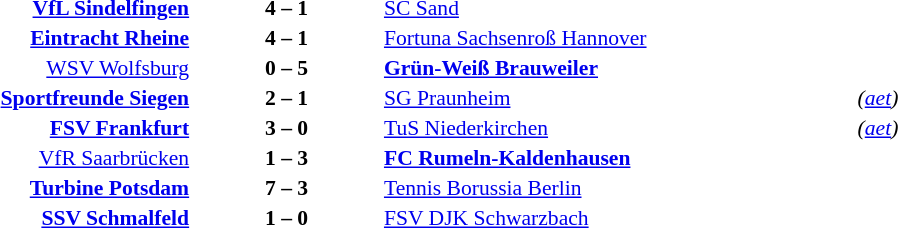<table width=100% cellspacing=1>
<tr>
<th width=25%></th>
<th width=10%></th>
<th width=25%></th>
<th></th>
</tr>
<tr style=font-size:90%>
<td align=right><strong><a href='#'>VfL Sindelfingen</a></strong></td>
<td align=center><strong>4 – 1</strong></td>
<td><a href='#'>SC Sand</a></td>
</tr>
<tr style=font-size:90%>
<td align=right><strong><a href='#'>Eintracht Rheine</a></strong></td>
<td align=center><strong>4 – 1</strong></td>
<td><a href='#'>Fortuna Sachsenroß Hannover</a></td>
</tr>
<tr style=font-size:90%>
<td align=right><a href='#'>WSV Wolfsburg</a></td>
<td align=center><strong>0 – 5</strong></td>
<td><strong><a href='#'>Grün-Weiß Brauweiler</a></strong></td>
</tr>
<tr style=font-size:90%>
<td align=right><strong><a href='#'>Sportfreunde Siegen</a></strong></td>
<td align=center><strong>2 – 1</strong></td>
<td><a href='#'>SG Praunheim</a></td>
<td><em>(<a href='#'>aet</a>)</em></td>
</tr>
<tr style=font-size:90%>
<td align=right><strong><a href='#'>FSV Frankfurt</a></strong></td>
<td align=center><strong>3 – 0</strong></td>
<td><a href='#'>TuS Niederkirchen</a></td>
<td><em>(<a href='#'>aet</a>)</em></td>
</tr>
<tr style=font-size:90%>
<td align=right><a href='#'>VfR Saarbrücken</a></td>
<td align=center><strong>1 – 3</strong></td>
<td><strong><a href='#'>FC Rumeln-Kaldenhausen</a></strong></td>
</tr>
<tr style=font-size:90%>
<td align=right><strong><a href='#'>Turbine Potsdam</a></strong></td>
<td align=center><strong>7 – 3</strong></td>
<td><a href='#'>Tennis Borussia Berlin</a></td>
</tr>
<tr style=font-size:90%>
<td align=right><strong><a href='#'>SSV Schmalfeld</a></strong></td>
<td align=center><strong>1 – 0</strong></td>
<td><a href='#'>FSV DJK Schwarzbach</a></td>
</tr>
</table>
